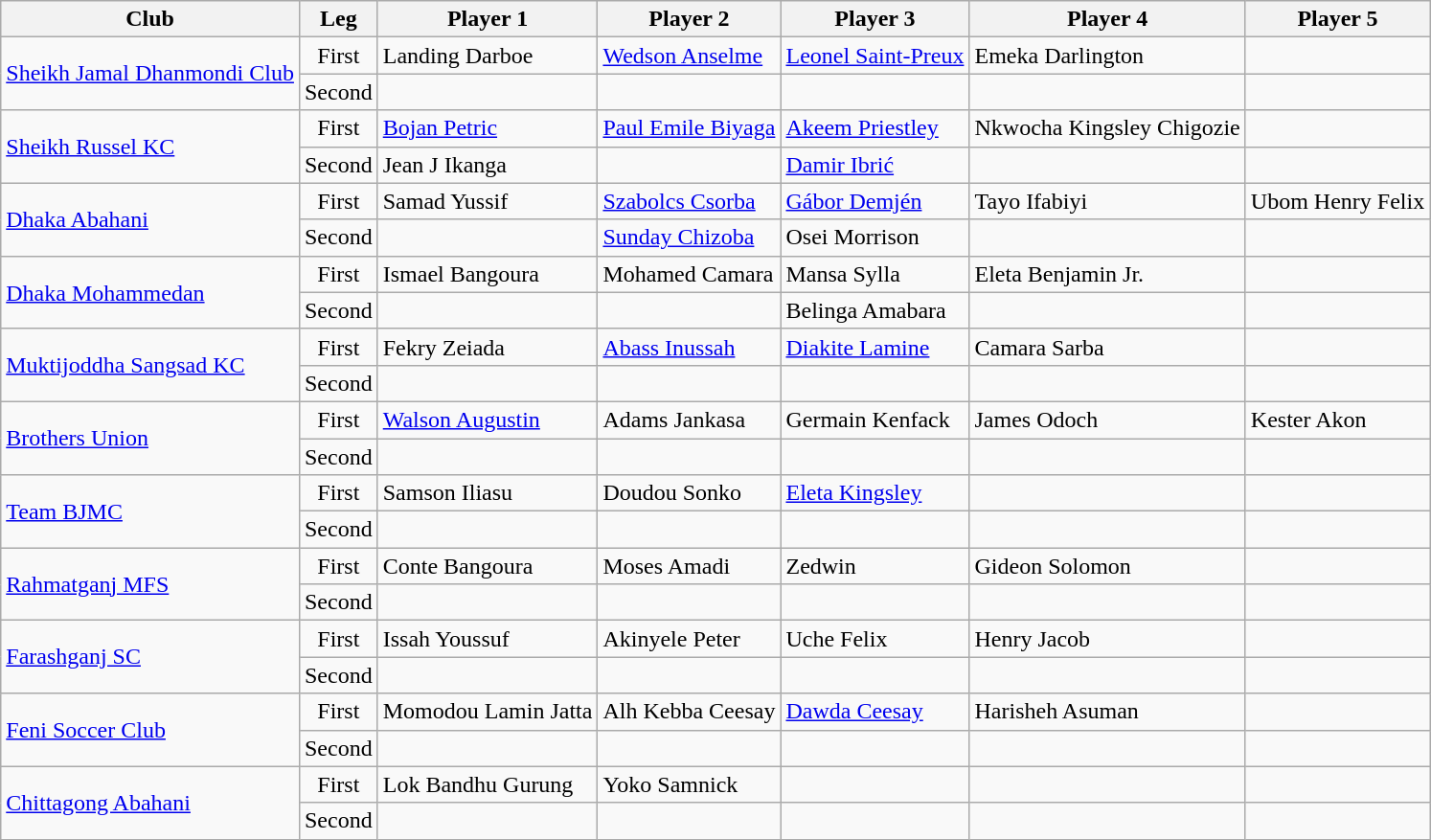<table class="wikitable" style="font-size:100%;">
<tr>
<th>Club</th>
<th>Leg</th>
<th>Player 1</th>
<th>Player 2</th>
<th>Player 3</th>
<th>Player 4</th>
<th>Player 5</th>
</tr>
<tr>
<td rowspan="2"><a href='#'>Sheikh Jamal Dhanmondi Club</a></td>
<td align="center">First</td>
<td> Landing Darboe</td>
<td> <a href='#'>Wedson Anselme</a></td>
<td> <a href='#'>Leonel Saint-Preux</a></td>
<td> Emeka Darlington</td>
<td></td>
</tr>
<tr>
<td align="center">Second</td>
<td></td>
<td></td>
<td></td>
<td></td>
<td></td>
</tr>
<tr>
<td rowspan="2"><a href='#'>Sheikh Russel KC</a></td>
<td align="center">First</td>
<td> <a href='#'>Bojan Petric</a></td>
<td> <a href='#'>Paul Emile Biyaga</a></td>
<td> <a href='#'>Akeem Priestley</a></td>
<td> Nkwocha Kingsley Chigozie</td>
<td></td>
</tr>
<tr>
<td align="center">Second</td>
<td> Jean J Ikanga</td>
<td></td>
<td> <a href='#'>Damir Ibrić</a></td>
<td></td>
<td></td>
</tr>
<tr>
<td rowspan="2"><a href='#'>Dhaka Abahani</a></td>
<td align="center">First</td>
<td> Samad Yussif</td>
<td> <a href='#'>Szabolcs Csorba</a></td>
<td> <a href='#'>Gábor Demjén</a></td>
<td> Tayo Ifabiyi</td>
<td> Ubom Henry Felix</td>
</tr>
<tr>
<td align="center">Second</td>
<td></td>
<td> <a href='#'>Sunday Chizoba</a></td>
<td> Osei Morrison</td>
<td></td>
<td></td>
</tr>
<tr>
<td rowspan="2"><a href='#'>Dhaka Mohammedan</a></td>
<td align="center">First</td>
<td> Ismael Bangoura</td>
<td> Mohamed Camara</td>
<td> Mansa Sylla</td>
<td> Eleta Benjamin Jr.</td>
<td></td>
</tr>
<tr>
<td align="center">Second</td>
<td></td>
<td></td>
<td> Belinga Amabara</td>
<td></td>
<td></td>
</tr>
<tr>
<td rowspan="2"><a href='#'>Muktijoddha Sangsad KC</a></td>
<td align="center">First</td>
<td> Fekry Zeiada</td>
<td> <a href='#'>Abass Inussah</a></td>
<td> <a href='#'>Diakite Lamine</a></td>
<td> Camara Sarba</td>
<td></td>
</tr>
<tr>
<td align="center">Second</td>
<td></td>
<td></td>
<td></td>
<td></td>
<td></td>
</tr>
<tr>
<td rowspan="2"><a href='#'>Brothers Union</a></td>
<td align="center">First</td>
<td> <a href='#'>Walson Augustin</a></td>
<td> Adams Jankasa</td>
<td> Germain Kenfack</td>
<td> James Odoch</td>
<td> Kester Akon</td>
</tr>
<tr>
<td align="center">Second</td>
<td></td>
<td></td>
<td></td>
<td></td>
<td></td>
</tr>
<tr>
<td rowspan="2"><a href='#'>Team BJMC</a></td>
<td align="center">First</td>
<td> Samson Iliasu</td>
<td> Doudou Sonko</td>
<td> <a href='#'>Eleta Kingsley</a></td>
<td></td>
<td></td>
</tr>
<tr>
<td align="center">Second</td>
<td></td>
<td></td>
<td></td>
<td></td>
<td></td>
</tr>
<tr>
<td rowspan="2"><a href='#'>Rahmatganj MFS</a></td>
<td align="center">First</td>
<td> Conte Bangoura</td>
<td> Moses Amadi</td>
<td> Zedwin</td>
<td> Gideon Solomon</td>
<td></td>
</tr>
<tr>
<td align="center">Second</td>
<td></td>
<td></td>
<td></td>
<td></td>
<td></td>
</tr>
<tr>
<td rowspan="2"><a href='#'>Farashganj SC</a></td>
<td align="center">First</td>
<td> Issah Youssuf</td>
<td> Akinyele Peter</td>
<td> Uche Felix</td>
<td> Henry Jacob</td>
<td></td>
</tr>
<tr>
<td align="center">Second</td>
<td></td>
<td></td>
<td></td>
<td></td>
<td></td>
</tr>
<tr>
<td rowspan="2"><a href='#'>Feni Soccer Club</a></td>
<td align="center">First</td>
<td> Momodou Lamin Jatta</td>
<td> Alh Kebba Ceesay</td>
<td> <a href='#'>Dawda Ceesay</a></td>
<td> Harisheh Asuman</td>
<td></td>
</tr>
<tr>
<td align="center">Second</td>
<td></td>
<td></td>
<td></td>
<td></td>
<td></td>
</tr>
<tr>
<td rowspan="2"><a href='#'>Chittagong Abahani</a></td>
<td align="center">First</td>
<td> Lok Bandhu Gurung</td>
<td> Yoko Samnick</td>
<td></td>
<td></td>
<td></td>
</tr>
<tr>
<td align="center">Second</td>
<td></td>
<td></td>
<td></td>
<td></td>
<td></td>
</tr>
</table>
